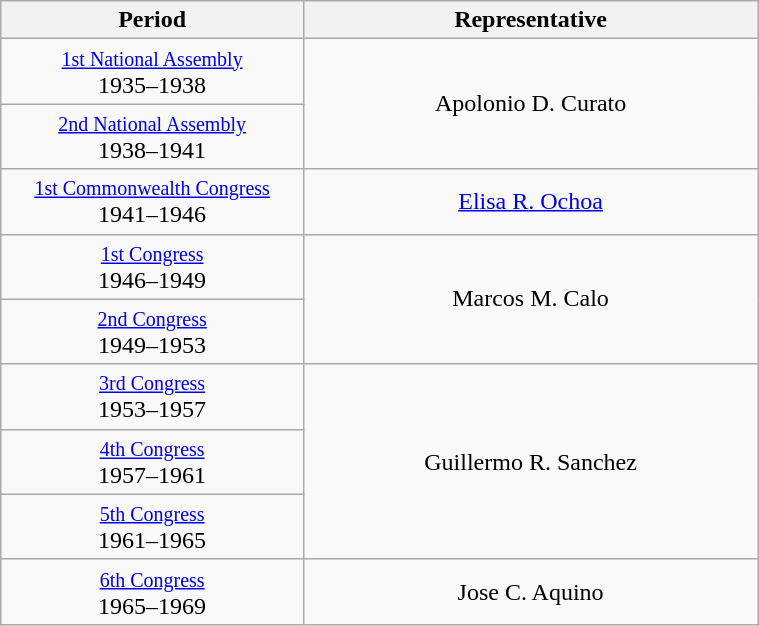<table class="wikitable" style="text-align:center; width:40%;">
<tr>
<th width="40%">Period</th>
<th>Representative</th>
</tr>
<tr>
<td><small><a href='#'>1st National Assembly</a></small><br>1935–1938</td>
<td rowspan="2">Apolonio D. Curato</td>
</tr>
<tr>
<td><small><a href='#'>2nd National Assembly</a></small><br>1938–1941</td>
</tr>
<tr>
<td><small><a href='#'>1st Commonwealth Congress</a></small><br>1941–1946</td>
<td><a href='#'>Elisa R. Ochoa</a></td>
</tr>
<tr>
<td><small><a href='#'>1st Congress</a></small><br>1946–1949</td>
<td rowspan="2">Marcos M. Calo</td>
</tr>
<tr>
<td><small><a href='#'>2nd Congress</a></small><br>1949–1953</td>
</tr>
<tr>
<td><small><a href='#'>3rd Congress</a></small><br>1953–1957</td>
<td rowspan="3">Guillermo R. Sanchez</td>
</tr>
<tr>
<td><small><a href='#'>4th Congress</a></small><br>1957–1961</td>
</tr>
<tr>
<td><small><a href='#'>5th Congress</a></small><br>1961–1965</td>
</tr>
<tr>
<td><small><a href='#'>6th Congress</a></small><br>1965–1969</td>
<td>Jose C. Aquino</td>
</tr>
</table>
